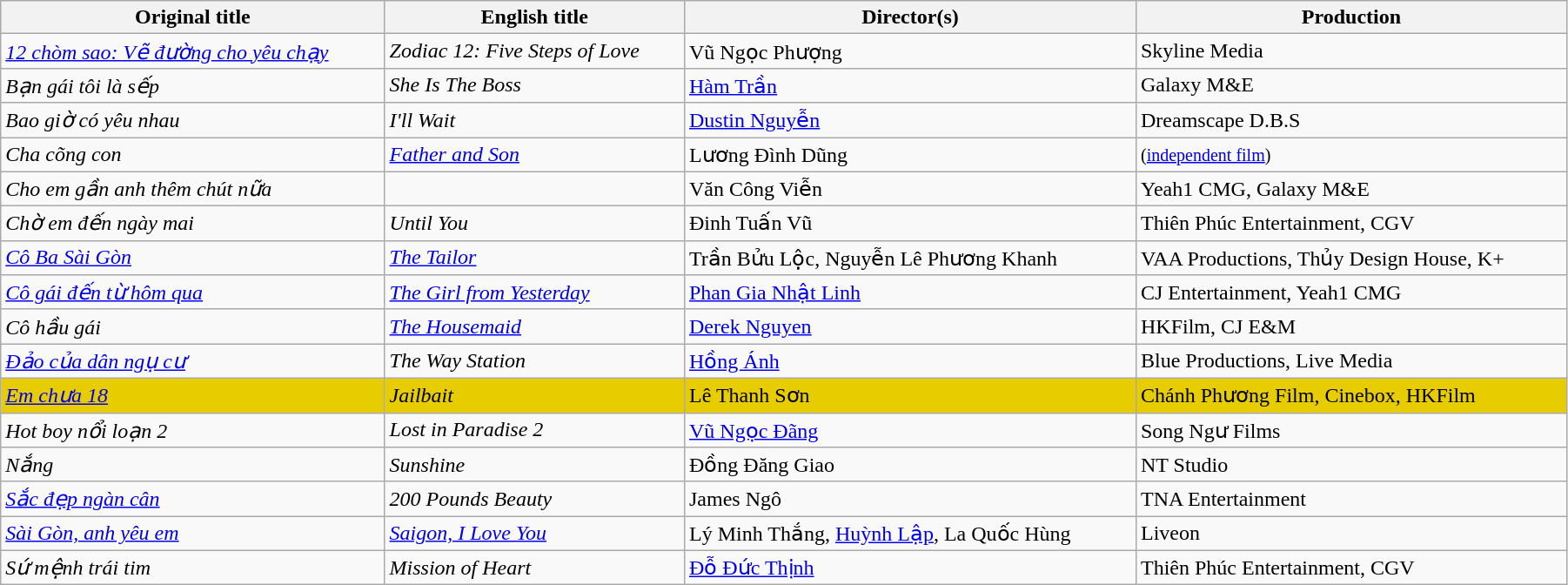<table class="sortable wikitable" style="width:95%; margin-bottom:2px">
<tr>
<th>Original title</th>
<th>English title</th>
<th>Director(s)</th>
<th>Production</th>
</tr>
<tr>
<td><em><a href='#'>12 chòm sao: Vẽ đường cho yêu chạy</a></em></td>
<td><em>Zodiac 12: Five Steps of Love</em></td>
<td>Vũ Ngọc Phượng</td>
<td>Skyline Media</td>
</tr>
<tr>
<td><em>Bạn gái tôi là sếp</em></td>
<td><em>She Is The Boss</em></td>
<td><a href='#'>Hàm Trần</a></td>
<td>Galaxy M&E</td>
</tr>
<tr>
<td><em>Bao giờ có yêu nhau</em></td>
<td><em>I'll Wait</em></td>
<td><a href='#'>Dustin Nguyễn</a></td>
<td>Dreamscape D.B.S</td>
</tr>
<tr>
<td><em>Cha cõng con</em></td>
<td><em><a href='#'>Father and Son</a></em></td>
<td>Lương Đình Dũng</td>
<td><small>(<a href='#'>independent film</a>)</small></td>
</tr>
<tr>
<td><em>Cho em gần anh thêm chút nữa</em></td>
<td></td>
<td>Văn Công Viễn</td>
<td>Yeah1 CMG, Galaxy M&E</td>
</tr>
<tr>
<td><em>Chờ em đến ngày mai</em></td>
<td><em>Until You</em></td>
<td>Đinh Tuấn Vũ</td>
<td>Thiên Phúc Entertainment, CGV</td>
</tr>
<tr>
<td><em><a href='#'>Cô Ba Sài Gòn</a></em></td>
<td><em><a href='#'>The Tailor</a></em></td>
<td>Trần Bửu Lộc, Nguyễn Lê Phương Khanh</td>
<td>VAA Productions, Thủy Design House, K+</td>
</tr>
<tr>
<td><em><a href='#'>Cô gái đến từ hôm qua</a></em></td>
<td><em><a href='#'>The Girl from Yesterday</a></em></td>
<td><a href='#'>Phan Gia Nhật Linh</a></td>
<td>CJ Entertainment, Yeah1 CMG</td>
</tr>
<tr>
<td><em>Cô hầu gái</em></td>
<td><em><a href='#'>The Housemaid</a></em></td>
<td><a href='#'>Derek Nguyen</a></td>
<td>HKFilm, CJ E&M</td>
</tr>
<tr>
<td><em><a href='#'>Đảo của dân ngụ cư</a></em></td>
<td><em>The Way Station</em></td>
<td><a href='#'>Hồng Ánh</a></td>
<td>Blue Productions, Live Media</td>
</tr>
<tr style="background:#E7CD00;">
<td><em><a href='#'>Em chưa 18</a></em></td>
<td><em>Jailbait</em></td>
<td>Lê Thanh Sơn</td>
<td>Chánh Phương Film, Cinebox, HKFilm</td>
</tr>
<tr>
<td><em>Hot boy nổi loạn 2</em></td>
<td><em>Lost in Paradise 2</em></td>
<td><a href='#'>Vũ Ngọc Đãng</a></td>
<td>Song Ngư Films</td>
</tr>
<tr>
<td><em>Nắng</em></td>
<td><em>Sunshine</em></td>
<td>Đồng Đăng Giao</td>
<td>NT Studio</td>
</tr>
<tr>
<td><em><a href='#'>Sắc đẹp ngàn cân</a></em></td>
<td><em>200 Pounds Beauty</em></td>
<td>James Ngô</td>
<td>TNA Entertainment</td>
</tr>
<tr>
<td><em><a href='#'>Sài Gòn, anh yêu em</a></em></td>
<td><em><a href='#'>Saigon, I Love You</a></em></td>
<td>Lý Minh Thắng, <a href='#'>Huỳnh Lập</a>, La Quốc Hùng</td>
<td>Liveon</td>
</tr>
<tr>
<td><em>Sứ mệnh trái tim</em></td>
<td><em>Mission of Heart</em></td>
<td><a href='#'>Đỗ Đức Thịnh</a></td>
<td>Thiên Phúc Entertainment, CGV</td>
</tr>
</table>
